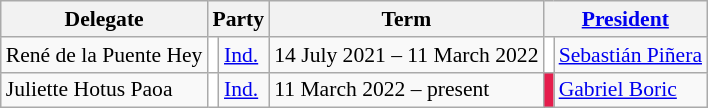<table class="wikitable" style="font-size:90%;">
<tr>
<th>Delegate</th>
<th colspan="2">Party</th>
<th>Term</th>
<th colspan="2"><a href='#'>President</a></th>
</tr>
<tr>
<td>René de la Puente Hey</td>
<td bgcolor="white"></td>
<td><a href='#'>Ind.</a></td>
<td>14 July 2021 – 11 March 2022</td>
<td style="background:white"></td>
<td><a href='#'>Sebastián Piñera</a></td>
</tr>
<tr>
<td>Juliette Hotus Paoa</td>
<td bgcolor="white"></td>
<td><a href='#'>Ind.</a></td>
<td>11 March 2022 – present</td>
<td style="background:#E51D4C"></td>
<td><a href='#'>Gabriel Boric</a></td>
</tr>
</table>
